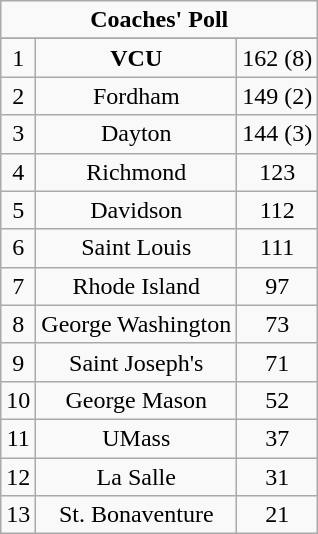<table class="wikitable" style="display: inline-table;">
<tr>
<td align="center" Colspan="3"><strong>Coaches' Poll</strong></td>
</tr>
<tr align="center">
</tr>
<tr align="center">
<td>1</td>
<td><strong>VCU</strong></td>
<td>162 (8)</td>
</tr>
<tr align="center">
<td>2</td>
<td>Fordham</td>
<td>149 (2)</td>
</tr>
<tr align="center">
<td>3</td>
<td>Dayton</td>
<td>144 (3)</td>
</tr>
<tr align="center">
<td>4</td>
<td>Richmond</td>
<td>123</td>
</tr>
<tr align="center">
<td>5</td>
<td>Davidson</td>
<td>112</td>
</tr>
<tr align="center">
<td>6</td>
<td>Saint Louis</td>
<td>111</td>
</tr>
<tr align="center">
<td>7</td>
<td>Rhode Island</td>
<td>97</td>
</tr>
<tr align="center">
<td>8</td>
<td>George Washington</td>
<td>73</td>
</tr>
<tr align="center">
<td>9</td>
<td>Saint Joseph's</td>
<td>71</td>
</tr>
<tr align="center">
<td>10</td>
<td>George Mason</td>
<td>52</td>
</tr>
<tr align="center">
<td>11</td>
<td>UMass</td>
<td>37</td>
</tr>
<tr align="center">
<td>12</td>
<td>La Salle</td>
<td>31</td>
</tr>
<tr align="center">
<td>13</td>
<td>St. Bonaventure</td>
<td>21</td>
</tr>
</table>
